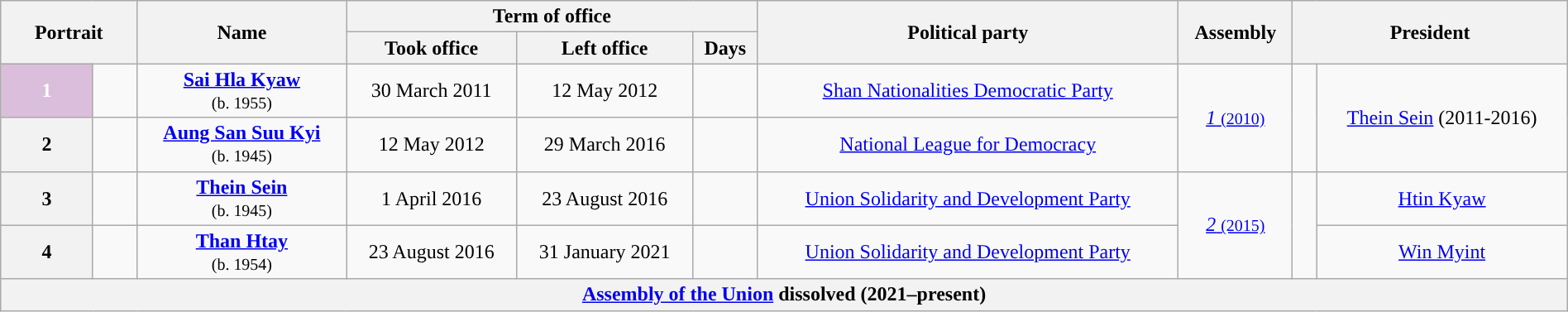<table class="wikitable" style="text-align:center; width:100%; border:1px #AAAAFF solid">
<tr>
<th width="80" rowspan="2" colspan="2">Portrait</th>
<th rowspan="2">Name<br></th>
<th colspan="3">Term of office</th>
<th rowspan="2">Political party</th>
<th rowspan="2">Assembly</th>
<th rowspan="2" colspan="2">President</th>
</tr>
<tr>
<th>Took office</th>
<th>Left office</th>
<th>Days</th>
</tr>
<tr>
<th style="background-color:#DBBEDC; color:white">1</th>
<td></td>
<td><strong><a href='#'>Sai Hla Kyaw</a></strong><br><small>(b. 1955)</small></td>
<td>30 March 2011</td>
<td>12 May 2012</td>
<td></td>
<td><a href='#'>Shan Nationalities Democratic Party</a></td>
<td rowspan="2"><a href='#'><em>1</em> <small>(2010)</small></a></td>
<td rowspan="2">  </td>
<td rowspan="2"><a href='#'>Thein Sein</a> (2011-2016)</td>
</tr>
<tr>
<th style="background-color:">2</th>
<td></td>
<td><strong><a href='#'>Aung San Suu Kyi</a></strong> <br><small>(b. 1945)</small></td>
<td>12 May 2012</td>
<td>29 March 2016</td>
<td></td>
<td><a href='#'>National League for Democracy</a></td>
</tr>
<tr>
<th style="background-color:">3</th>
<td></td>
<td><strong><a href='#'>Thein Sein</a></strong><br><small>(b. 1945)</small></td>
<td>1 April 2016</td>
<td>23 August 2016</td>
<td></td>
<td><a href='#'>Union Solidarity and Development Party</a></td>
<td rowspan="3"><a href='#'><em>2</em> <small>(2015)</small></a></td>
<td rowspan="3"></td>
<td rowspan="2"><a href='#'>Htin Kyaw</a><br></td>
</tr>
<tr>
<th rowspan="2" style="background-color:">4</th>
<td rowspan="2"></td>
<td rowspan="2"><strong><a href='#'>Than Htay</a></strong> <br><small>(b. 1954)</small></td>
<td rowspan="2">23 August 2016</td>
<td rowspan="2">31 January 2021</td>
<td rowspan="2"></td>
<td rowspan="2"><a href='#'>Union Solidarity and Development Party</a></td>
</tr>
<tr>
<td><a href='#'>Win Myint</a><br></td>
</tr>
<tr>
<th colspan="10"><a href='#'>Assembly of the Union</a> dissolved (2021–present)</th>
</tr>
</table>
